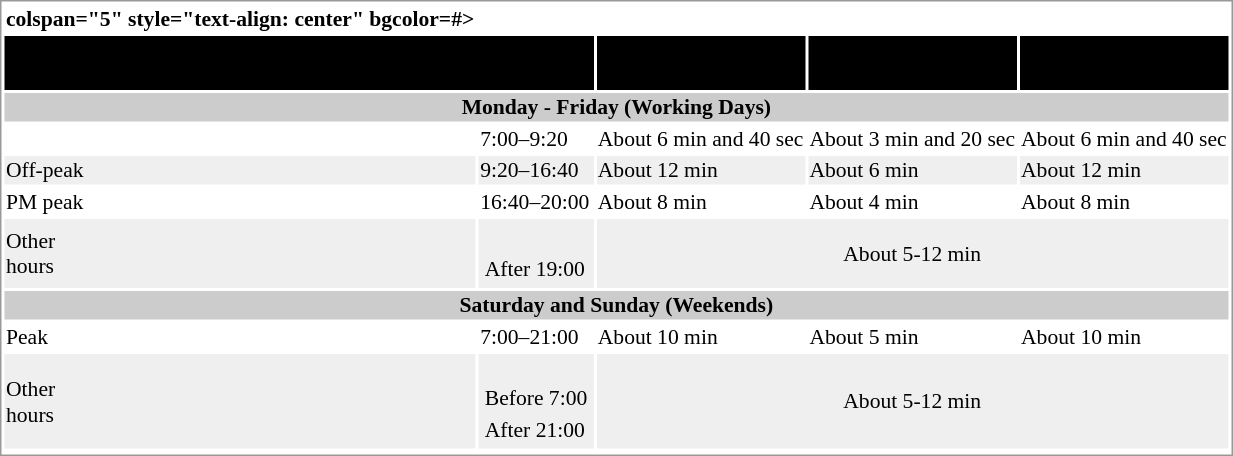<table border=0 style="border:1px solid #999;background-color:white;text-align:left;font-size:90%" class="mw-collapsible">
<tr>
<th <onlyinclude> colspan="5" style="text-align: center" bgcolor=#></th>
</tr>
<tr bgcolor=#>
<td colspan=2></td>
<td> - <br> Zhenxin Xincun</td>
<td>Zhenxin Xincun - <br> </td>
<td> - <br> </td>
</tr>
<tr bgcolor=#cccccc>
<th colspan=5 align=center>Monday - Friday (Working Days)</th>
</tr>
<tr>
<td></td>
<td>7:00–9:20</td>
<td>About 6 min and 40 sec</td>
<td>About 3 min and 20 sec</td>
<td>About 6 min and 40 sec</td>
</tr>
<tr bgcolor=#EFEFEF>
<td>Off-peak</td>
<td>9:20–16:40</td>
<td>About 12 min</td>
<td>About 6 min</td>
<td>About 12 min</td>
</tr>
<tr>
<td>PM peak</td>
<td>16:40–20:00</td>
<td>About 8 min</td>
<td>About 4 min</td>
<td>About 8 min</td>
</tr>
<tr bgcolor=#EFEFEF>
<td>Other<br> hours</td>
<td><br><table>
<tr>
<td></td>
</tr>
<tr>
<td>After 19:00</td>
</tr>
</table>
</td>
<td colspan=3 align=center>About 5-12 min</td>
</tr>
<tr bgcolor=#cccccc>
<th colspan=5 align=center>Saturday and Sunday (Weekends)</th>
</tr>
<tr>
<td>Peak</td>
<td>7:00–21:00</td>
<td>About 10 min</td>
<td>About 5 min</td>
<td>About 10 min</td>
</tr>
<tr bgcolor=#EFEFEF>
<td>Other<br> hours</td>
<td><br><table>
<tr>
<td>Before 7:00</td>
</tr>
<tr>
<td>After 21:00</td>
</tr>
</table>
</td>
<td colspan=3 align=center>About 5-12 min</td>
</tr>
<tr style= "background:#>
<td colspan = "5"></onlyinclude></td>
</tr>
</table>
